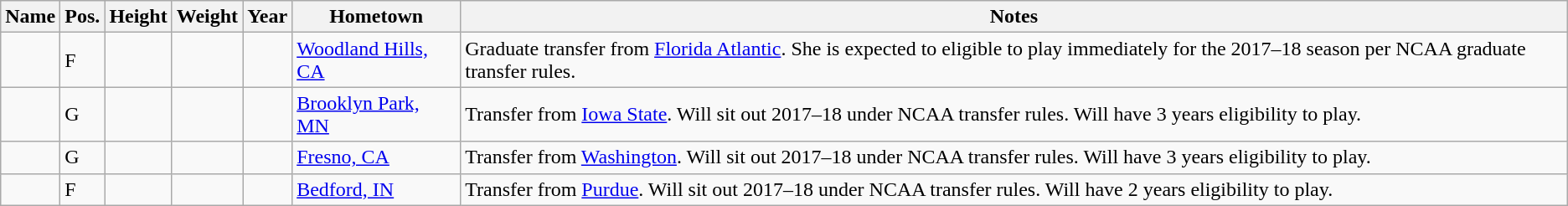<table class="wikitable sortable" border="1">
<tr>
<th>Name</th>
<th>Pos.</th>
<th>Height</th>
<th>Weight</th>
<th>Year</th>
<th>Hometown</th>
<th class="unsortable">Notes</th>
</tr>
<tr>
<td></td>
<td>F</td>
<td></td>
<td></td>
<td></td>
<td><a href='#'>Woodland Hills, CA</a></td>
<td>Graduate transfer from <a href='#'>Florida Atlantic</a>. She is expected to eligible to play immediately for the 2017–18 season per NCAA graduate transfer rules.</td>
</tr>
<tr>
<td></td>
<td>G</td>
<td></td>
<td></td>
<td></td>
<td><a href='#'>Brooklyn Park, MN</a></td>
<td>Transfer from <a href='#'>Iowa State</a>. Will sit out 2017–18 under NCAA transfer rules. Will have 3 years eligibility to play.</td>
</tr>
<tr>
<td></td>
<td>G</td>
<td></td>
<td></td>
<td></td>
<td><a href='#'>Fresno, CA</a></td>
<td>Transfer from <a href='#'>Washington</a>. Will sit out 2017–18 under NCAA transfer rules. Will have 3 years eligibility to play.</td>
</tr>
<tr>
<td></td>
<td>F</td>
<td></td>
<td></td>
<td></td>
<td><a href='#'>Bedford, IN</a></td>
<td>Transfer from <a href='#'>Purdue</a>. Will sit out 2017–18 under NCAA transfer rules. Will have 2 years eligibility to play.</td>
</tr>
</table>
